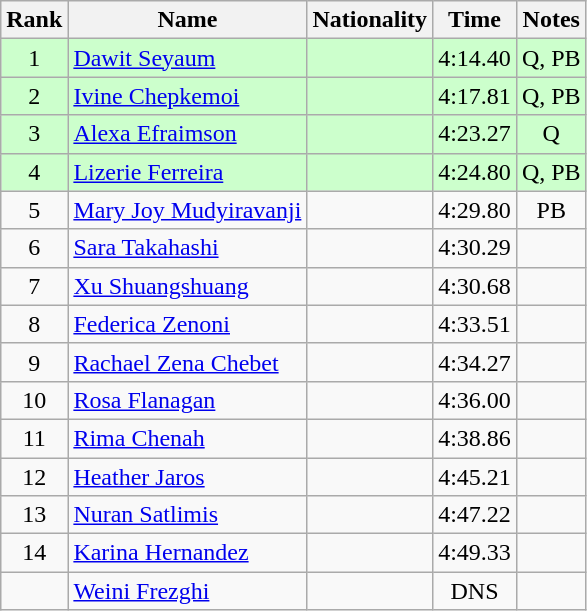<table class="wikitable sortable" style="text-align:center">
<tr>
<th>Rank</th>
<th>Name</th>
<th>Nationality</th>
<th>Time</th>
<th>Notes</th>
</tr>
<tr bgcolor=ccffcc>
<td>1</td>
<td align=left><a href='#'>Dawit Seyaum</a></td>
<td align=left></td>
<td>4:14.40</td>
<td>Q, PB</td>
</tr>
<tr bgcolor=ccffcc>
<td>2</td>
<td align=left><a href='#'>Ivine Chepkemoi</a></td>
<td align=left></td>
<td>4:17.81</td>
<td>Q, PB</td>
</tr>
<tr bgcolor=ccffcc>
<td>3</td>
<td align=left><a href='#'>Alexa Efraimson</a></td>
<td align=left></td>
<td>4:23.27</td>
<td>Q</td>
</tr>
<tr bgcolor=ccffcc>
<td>4</td>
<td align=left><a href='#'>Lizerie Ferreira</a></td>
<td align=left></td>
<td>4:24.80</td>
<td>Q, PB</td>
</tr>
<tr>
<td>5</td>
<td align=left><a href='#'>Mary Joy Mudyiravanji</a></td>
<td align=left></td>
<td>4:29.80</td>
<td>PB</td>
</tr>
<tr>
<td>6</td>
<td align=left><a href='#'>Sara Takahashi</a></td>
<td align=left></td>
<td>4:30.29</td>
<td></td>
</tr>
<tr>
<td>7</td>
<td align=left><a href='#'>Xu Shuangshuang</a></td>
<td align=left></td>
<td>4:30.68</td>
<td></td>
</tr>
<tr>
<td>8</td>
<td align=left><a href='#'>Federica Zenoni</a></td>
<td align=left></td>
<td>4:33.51</td>
<td></td>
</tr>
<tr>
<td>9</td>
<td align=left><a href='#'>Rachael Zena Chebet</a></td>
<td align=left></td>
<td>4:34.27</td>
<td></td>
</tr>
<tr>
<td>10</td>
<td align=left><a href='#'>Rosa Flanagan</a></td>
<td align=left></td>
<td>4:36.00</td>
<td></td>
</tr>
<tr>
<td>11</td>
<td align=left><a href='#'>Rima Chenah</a></td>
<td align=left></td>
<td>4:38.86</td>
<td></td>
</tr>
<tr>
<td>12</td>
<td align=left><a href='#'>Heather Jaros</a></td>
<td align=left></td>
<td>4:45.21</td>
<td></td>
</tr>
<tr>
<td>13</td>
<td align=left><a href='#'>Nuran Satlimis</a></td>
<td align=left></td>
<td>4:47.22</td>
<td></td>
</tr>
<tr>
<td>14</td>
<td align=left><a href='#'>Karina Hernandez</a></td>
<td align=left></td>
<td>4:49.33</td>
<td></td>
</tr>
<tr>
<td></td>
<td align=left><a href='#'>Weini Frezghi</a></td>
<td align=left></td>
<td>DNS</td>
<td></td>
</tr>
</table>
